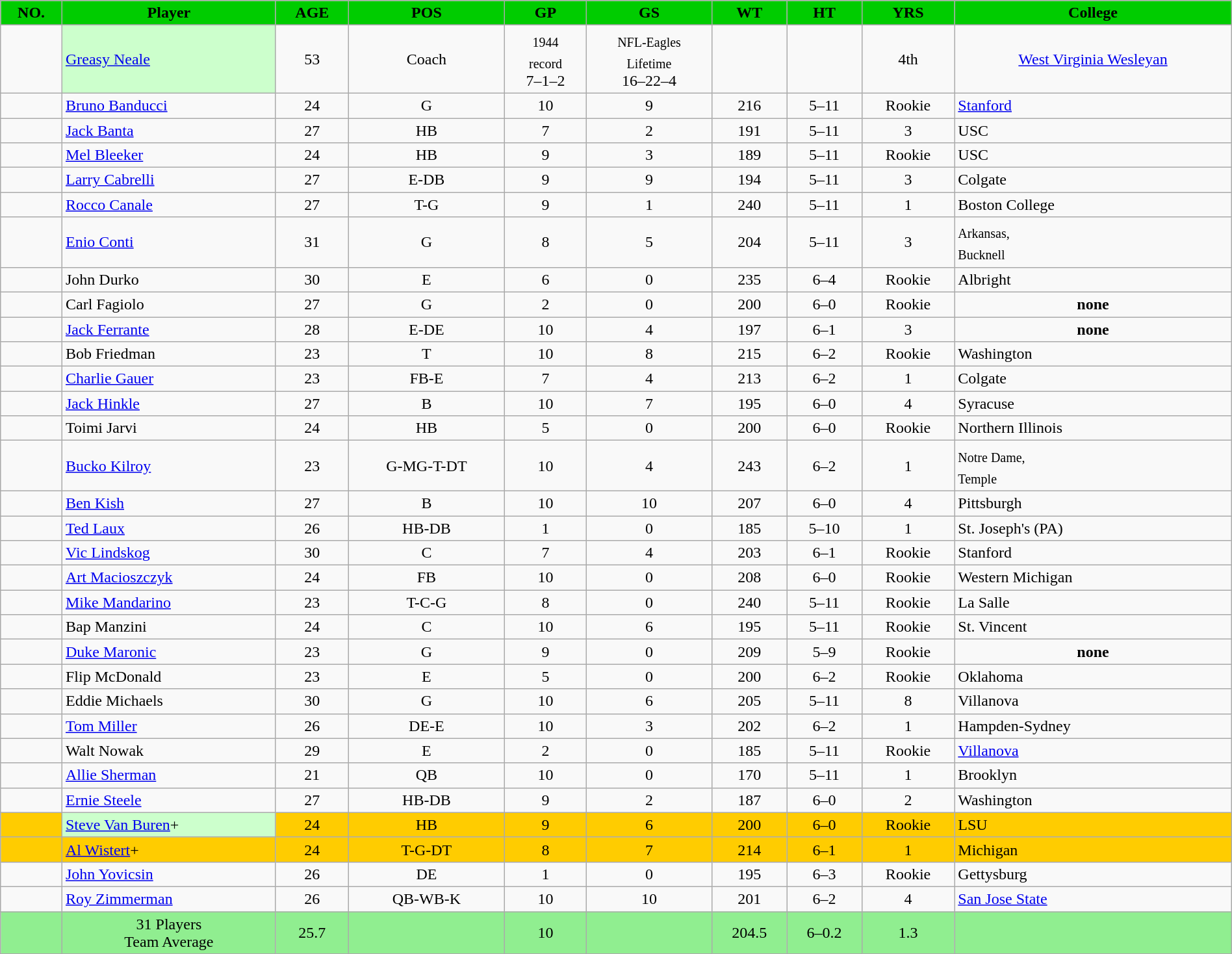<table class="wikitable sortable sortable" style="width:100%">
<tr>
<th style="background:#00cc00;" width=5%>NO.</th>
<th !width=20% style="background:#00cc00;">Player</th>
<th !width=4% style="background:#00cc00;">AGE</th>
<th !width=6% style="background:#00cc00;">POS</th>
<th !width=2% style="background:#00cc00;">GP</th>
<th !width=1% style="background:#00cc00;">GS</th>
<th !width=4% style="background:#00cc00;">WT</th>
<th !width=4% style="background:#00cc00;">HT</th>
<th !width=4% style="background:#00cc00;">YRS</th>
<th !width=20% style="background:#00cc00;">College</th>
</tr>
<tr>
</tr>
<tr align=center>
<td></td>
<td - align=left   bgcolor=#ccffcc><a href='#'>Greasy Neale</a></td>
<td>53</td>
<td>Coach</td>
<td><sub>1944<br> record</sub><br>7–1–2</td>
<td><sub>NFL-Eagles <br>Lifetime</sub><br>16–22–4</td>
<td></td>
<td></td>
<td>4th</td>
<td - align=center><a href='#'>West Virginia Wesleyan</a></td>
</tr>
<tr align=center>
<td></td>
<td - align=left><a href='#'>Bruno Banducci</a></td>
<td>24</td>
<td>G</td>
<td>10</td>
<td>9</td>
<td>216</td>
<td>5–11</td>
<td>Rookie</td>
<td - align=left><a href='#'>Stanford</a></td>
</tr>
<tr align=center>
<td></td>
<td - align=left><a href='#'>Jack Banta</a></td>
<td>27</td>
<td>HB</td>
<td>7</td>
<td>2</td>
<td>191</td>
<td>5–11</td>
<td>3</td>
<td - align=left>USC</td>
</tr>
<tr align=center>
<td></td>
<td - align=left><a href='#'>Mel Bleeker</a></td>
<td>24</td>
<td>HB</td>
<td>9</td>
<td>3</td>
<td>189</td>
<td>5–11</td>
<td>Rookie</td>
<td - align=left>USC</td>
</tr>
<tr align=center>
<td></td>
<td - align=left><a href='#'>Larry Cabrelli</a></td>
<td>27</td>
<td>E-DB</td>
<td>9</td>
<td>9</td>
<td>194</td>
<td>5–11</td>
<td>3</td>
<td - align=left>Colgate</td>
</tr>
<tr align=center>
<td></td>
<td - align=left><a href='#'>Rocco Canale</a></td>
<td>27</td>
<td>T-G</td>
<td>9</td>
<td>1</td>
<td>240</td>
<td>5–11</td>
<td>1</td>
<td - align=left>Boston College</td>
</tr>
<tr align=center>
<td></td>
<td - align=left><a href='#'>Enio Conti</a></td>
<td>31</td>
<td>G</td>
<td>8</td>
<td>5</td>
<td>204</td>
<td>5–11</td>
<td>3</td>
<td - align=left><sub>Arkansas,<br>Bucknell </sub></td>
</tr>
<tr align=center>
<td></td>
<td - align=left>John Durko</td>
<td>30</td>
<td>E</td>
<td>6</td>
<td>0</td>
<td>235</td>
<td>6–4</td>
<td>Rookie</td>
<td - align=left>Albright</td>
</tr>
<tr align=center>
<td></td>
<td - align=left>Carl Fagiolo</td>
<td>27</td>
<td>G</td>
<td>2</td>
<td>0</td>
<td>200</td>
<td>6–0</td>
<td>Rookie</td>
<td><strong>none</strong></td>
</tr>
<tr align=center>
<td></td>
<td - align=left><a href='#'>Jack Ferrante</a></td>
<td>28</td>
<td>E-DE</td>
<td>10</td>
<td>4</td>
<td>197</td>
<td>6–1</td>
<td>3</td>
<td><strong>none</strong></td>
</tr>
<tr align=center>
<td></td>
<td - align=left>Bob Friedman</td>
<td>23</td>
<td>T</td>
<td>10</td>
<td>8</td>
<td>215</td>
<td>6–2</td>
<td>Rookie</td>
<td - align=left>Washington</td>
</tr>
<tr align=center>
<td></td>
<td - align=left><a href='#'>Charlie Gauer</a></td>
<td>23</td>
<td>FB-E</td>
<td>7</td>
<td>4</td>
<td>213</td>
<td>6–2</td>
<td>1</td>
<td - align=left>Colgate</td>
</tr>
<tr align=center>
<td></td>
<td - align=left><a href='#'>Jack Hinkle</a></td>
<td>27</td>
<td>B</td>
<td>10</td>
<td>7</td>
<td>195</td>
<td>6–0</td>
<td>4</td>
<td - align=left>Syracuse</td>
</tr>
<tr align=center>
<td></td>
<td - align=left>Toimi Jarvi</td>
<td>24</td>
<td>HB</td>
<td>5</td>
<td>0</td>
<td>200</td>
<td>6–0</td>
<td>Rookie</td>
<td - align=left>Northern Illinois</td>
</tr>
<tr align=center>
<td></td>
<td - align=left><a href='#'>Bucko Kilroy</a></td>
<td>23</td>
<td>G-MG-T-DT</td>
<td>10</td>
<td>4</td>
<td>243</td>
<td>6–2</td>
<td>1</td>
<td - align=left><sub>Notre Dame,<br>Temple </sub></td>
</tr>
<tr align=center>
<td></td>
<td - align=left><a href='#'>Ben Kish</a></td>
<td>27</td>
<td>B</td>
<td>10</td>
<td>10</td>
<td>207</td>
<td>6–0</td>
<td>4</td>
<td - align=left>Pittsburgh</td>
</tr>
<tr align=center>
<td></td>
<td - align=left><a href='#'>Ted Laux</a></td>
<td>26</td>
<td>HB-DB</td>
<td>1</td>
<td>0</td>
<td>185</td>
<td>5–10</td>
<td>1</td>
<td - align=left>St. Joseph's (PA)</td>
</tr>
<tr align=center>
<td></td>
<td - align=left><a href='#'>Vic Lindskog</a></td>
<td>30</td>
<td>C</td>
<td>7</td>
<td>4</td>
<td>203</td>
<td>6–1</td>
<td>Rookie</td>
<td - align=left>Stanford</td>
</tr>
<tr align=center>
<td></td>
<td - align=left><a href='#'>Art Macioszczyk</a></td>
<td>24</td>
<td>FB</td>
<td>10</td>
<td>0</td>
<td>208</td>
<td>6–0</td>
<td>Rookie</td>
<td - align=left>Western Michigan</td>
</tr>
<tr align=center>
<td></td>
<td - align=left><a href='#'>Mike Mandarino</a></td>
<td>23</td>
<td>T-C-G</td>
<td>8</td>
<td>0</td>
<td>240</td>
<td>5–11</td>
<td>Rookie</td>
<td - align=left>La Salle</td>
</tr>
<tr align=center>
<td></td>
<td - align=left>Bap Manzini</td>
<td>24</td>
<td>C</td>
<td>10</td>
<td>6</td>
<td>195</td>
<td>5–11</td>
<td>Rookie</td>
<td - align=left>St. Vincent</td>
</tr>
<tr align=center>
<td></td>
<td - align=left><a href='#'>Duke Maronic</a></td>
<td>23</td>
<td>G</td>
<td>9</td>
<td>0</td>
<td>209</td>
<td>5–9</td>
<td>Rookie</td>
<td><strong>none</strong></td>
</tr>
<tr align=center>
<td></td>
<td - align=left>Flip McDonald</td>
<td>23</td>
<td>E</td>
<td>5</td>
<td>0</td>
<td>200</td>
<td>6–2</td>
<td>Rookie</td>
<td - align=left>Oklahoma</td>
</tr>
<tr align=center>
<td></td>
<td - align=left>Eddie Michaels</td>
<td>30</td>
<td>G</td>
<td>10</td>
<td>6</td>
<td>205</td>
<td>5–11</td>
<td>8</td>
<td - align=left>Villanova</td>
</tr>
<tr align=center>
<td></td>
<td - align=left><a href='#'>Tom Miller</a></td>
<td>26</td>
<td>DE-E</td>
<td>10</td>
<td>3</td>
<td>202</td>
<td>6–2</td>
<td>1</td>
<td - align=left>Hampden-Sydney</td>
</tr>
<tr align=center>
<td></td>
<td - align=left>Walt Nowak</td>
<td>29</td>
<td>E</td>
<td>2</td>
<td>0</td>
<td>185</td>
<td>5–11</td>
<td>Rookie</td>
<td - align=left><a href='#'>Villanova</a></td>
</tr>
<tr align=center>
<td></td>
<td - align=left><a href='#'>Allie Sherman</a></td>
<td>21</td>
<td>QB</td>
<td>10</td>
<td>0</td>
<td>170</td>
<td>5–11</td>
<td>1</td>
<td - align=left>Brooklyn</td>
</tr>
<tr align=center>
<td></td>
<td - align=left><a href='#'>Ernie Steele</a></td>
<td>27</td>
<td>HB-DB</td>
<td>9</td>
<td>2</td>
<td>187</td>
<td>6–0</td>
<td>2</td>
<td - align=left>Washington</td>
</tr>
<tr align=center bgcolor=#ffcc00>
<td></td>
<td - align=left bgcolor=#ccffcc><a href='#'>Steve Van Buren</a>+</td>
<td>24</td>
<td>HB</td>
<td>9</td>
<td>6</td>
<td>200</td>
<td>6–0</td>
<td>Rookie</td>
<td - align=left>LSU</td>
</tr>
<tr align=center  bgcolor=#ffcc00>
<td></td>
<td - align=left><a href='#'>Al Wistert</a>+</td>
<td>24</td>
<td>T-G-DT</td>
<td>8</td>
<td>7</td>
<td>214</td>
<td>6–1</td>
<td>1</td>
<td - align=left>Michigan</td>
</tr>
<tr align=center>
<td></td>
<td - align=left><a href='#'>John Yovicsin</a></td>
<td>26</td>
<td>DE</td>
<td>1</td>
<td>0</td>
<td>195</td>
<td>6–3</td>
<td>Rookie</td>
<td - align=left>Gettysburg</td>
</tr>
<tr align=center>
<td></td>
<td - align=left><a href='#'>Roy Zimmerman</a></td>
<td>26</td>
<td>QB-WB-K</td>
<td>10</td>
<td>10</td>
<td>201</td>
<td>6–2</td>
<td>4</td>
<td - align=left><a href='#'>San Jose State</a></td>
</tr>
<tr align=center  bgcolor="90EE90">
<td></td>
<td>31 Players<br> Team Average</td>
<td>25.7</td>
<td></td>
<td>10</td>
<td></td>
<td>204.5</td>
<td>6–0.2</td>
<td>1.3</td>
<td></td>
</tr>
</table>
